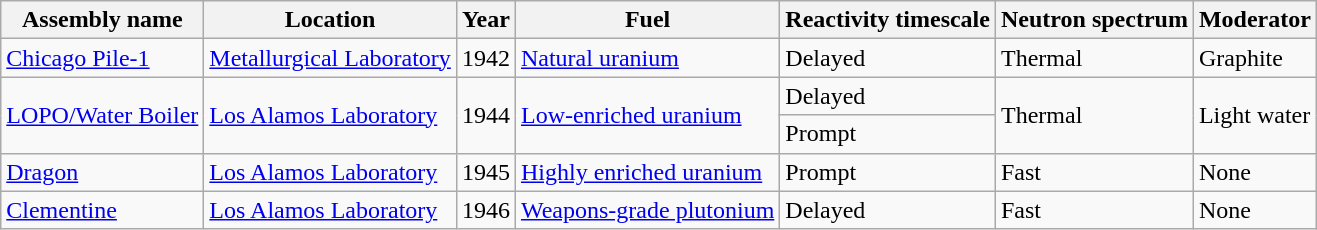<table class="wikitable">
<tr>
<th>Assembly name</th>
<th>Location</th>
<th>Year</th>
<th>Fuel</th>
<th>Reactivity timescale</th>
<th>Neutron spectrum</th>
<th>Moderator</th>
</tr>
<tr>
<td><a href='#'>Chicago Pile-1</a></td>
<td><a href='#'>Metallurgical Laboratory</a></td>
<td>1942</td>
<td><a href='#'>Natural uranium</a></td>
<td>Delayed</td>
<td>Thermal</td>
<td>Graphite</td>
</tr>
<tr>
<td rowspan="2"><a href='#'>LOPO/Water Boiler</a></td>
<td rowspan="2"><a href='#'>Los Alamos Laboratory</a></td>
<td rowspan="2">1944</td>
<td rowspan="2"><a href='#'>Low-enriched uranium</a></td>
<td>Delayed</td>
<td rowspan="2">Thermal</td>
<td rowspan="2">Light water</td>
</tr>
<tr>
<td>Prompt</td>
</tr>
<tr>
<td><a href='#'>Dragon</a></td>
<td><a href='#'>Los Alamos Laboratory</a></td>
<td>1945</td>
<td><a href='#'>Highly enriched uranium</a></td>
<td>Prompt</td>
<td>Fast</td>
<td>None</td>
</tr>
<tr>
<td><a href='#'>Clementine</a></td>
<td><a href='#'>Los Alamos Laboratory</a></td>
<td>1946</td>
<td><a href='#'>Weapons-grade plutonium</a></td>
<td>Delayed</td>
<td>Fast</td>
<td>None</td>
</tr>
</table>
